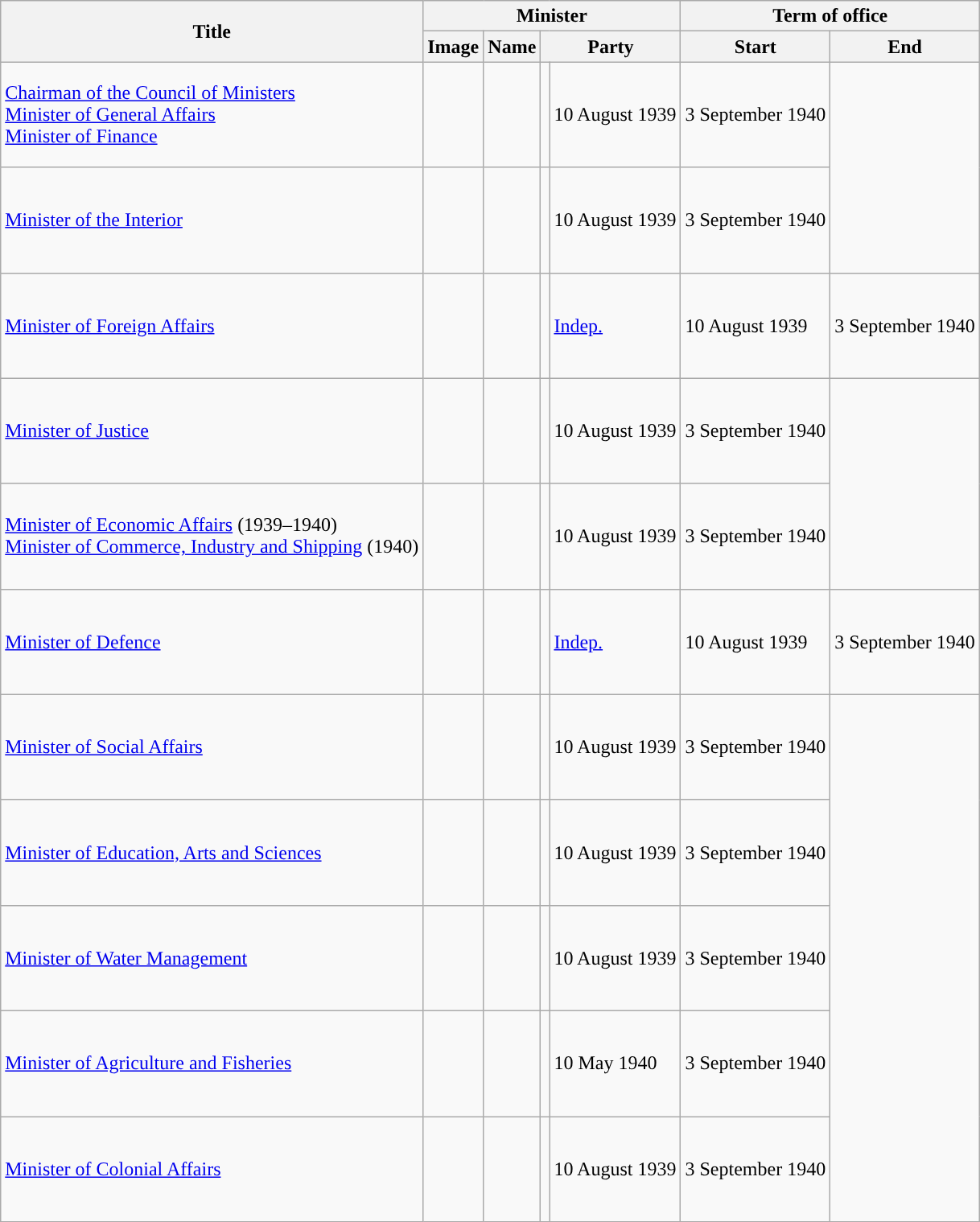<table class="wikitable sortable" style="text-align:left">
<tr>
<th rowspan="2">Title</th>
<th colspan="4">Minister</th>
<th colspan="2">Term of office</th>
</tr>
<tr>
<th class="unsortable">Image</th>
<th>Name</th>
<th colspan="2">Party</th>
<th data-sort-type="date">Start</th>
<th data-sort-type=date>End</th>
</tr>
<tr>
<td><a href='#'>Chairman of the Council of Ministers</a> <br> <a href='#'>Minister of General Affairs</a> <br> <a href='#'>Minister of Finance</a></td>
<td height="80px"></td>
<td></td>
<td></td>
<td>10 August 1939</td>
<td>3 September 1940</td>
</tr>
<tr>
<td><a href='#'>Minister of the Interior</a></td>
<td height="80px"></td>
<td></td>
<td></td>
<td>10 August 1939</td>
<td>3 September 1940</td>
</tr>
<tr>
<td><a href='#'>Minister of Foreign Affairs</a></td>
<td height="80px"></td>
<td></td>
<td style="background:"></td>
<td><a href='#'>Indep.</a></td>
<td>10 August 1939</td>
<td>3 September 1940</td>
</tr>
<tr>
<td><a href='#'>Minister of Justice</a></td>
<td height="80px"></td>
<td></td>
<td></td>
<td>10 August 1939</td>
<td>3 September 1940</td>
</tr>
<tr>
<td><a href='#'>Minister of Economic Affairs</a> (1939–1940) <br> <a href='#'>Minister of Commerce, Industry and Shipping</a> (1940)</td>
<td height="80px"></td>
<td></td>
<td></td>
<td>10 August 1939</td>
<td>3 September 1940</td>
</tr>
<tr>
<td><a href='#'>Minister of Defence</a></td>
<td height="80px"></td>
<td></td>
<td style="background:"></td>
<td><a href='#'>Indep.</a></td>
<td>10 August 1939</td>
<td>3 September 1940</td>
</tr>
<tr>
<td><a href='#'>Minister of Social Affairs</a></td>
<td height="80px"></td>
<td></td>
<td></td>
<td>10 August 1939</td>
<td>3 September 1940</td>
</tr>
<tr>
<td><a href='#'>Minister of Education, Arts and Sciences</a></td>
<td height="80px"></td>
<td></td>
<td></td>
<td>10 August 1939</td>
<td>3 September 1940</td>
</tr>
<tr>
<td><a href='#'>Minister of Water Management</a></td>
<td height="80px"></td>
<td></td>
<td></td>
<td>10 August 1939</td>
<td>3 September 1940</td>
</tr>
<tr>
<td><a href='#'>Minister of Agriculture and Fisheries</a></td>
<td height="80px"></td>
<td></td>
<td></td>
<td>10 May 1940</td>
<td>3 September 1940</td>
</tr>
<tr>
<td><a href='#'>Minister of Colonial Affairs</a></td>
<td height="80px"></td>
<td></td>
<td></td>
<td>10 August 1939</td>
<td>3 September 1940</td>
</tr>
</table>
